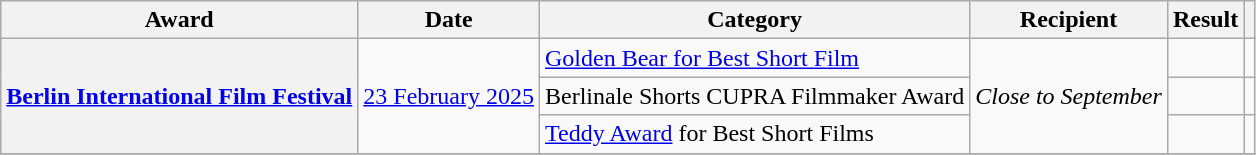<table class="wikitable sortable plainrowheaders">
<tr>
<th>Award</th>
<th>Date</th>
<th>Category</th>
<th>Recipient</th>
<th>Result</th>
<th></th>
</tr>
<tr>
<th scope="row" rowspan=3><a href='#'>Berlin International Film Festival</a></th>
<td rowspan=3><a href='#'>23 February 2025</a></td>
<td><a href='#'>Golden Bear for Best Short Film</a></td>
<td rowspan="3"><em>Close to September</em></td>
<td></td>
<td align="center" rowspan="1"></td>
</tr>
<tr>
<td>Berlinale Shorts CUPRA Filmmaker Award</td>
<td></td>
<td align="center" rowspan="1"></td>
</tr>
<tr>
<td><a href='#'>Teddy Award</a> for Best Short Films</td>
<td></td>
<td align="center" rowspan="1"></td>
</tr>
<tr>
</tr>
</table>
